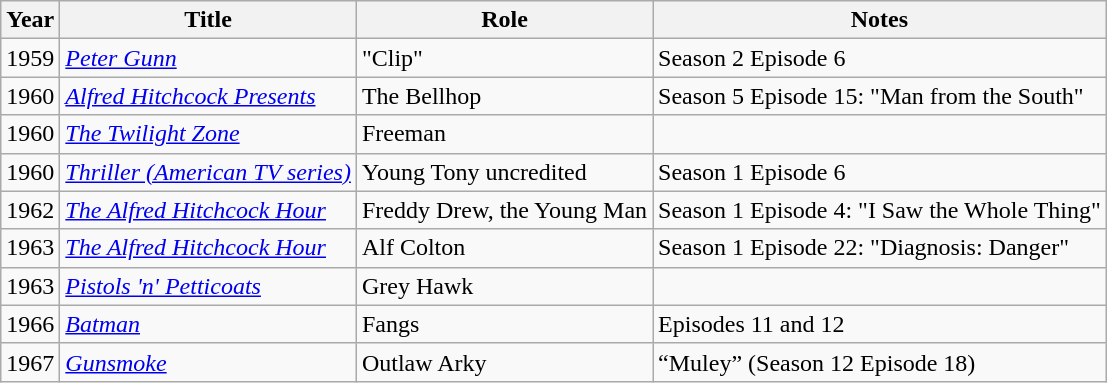<table class="wikitable sortable">
<tr>
<th>Year</th>
<th>Title</th>
<th>Role</th>
<th class="unsortable">Notes</th>
</tr>
<tr>
<td>1959</td>
<td><em><a href='#'>Peter Gunn</a></em></td>
<td>"Clip"</td>
<td>Season 2 Episode 6</td>
</tr>
<tr>
<td>1960</td>
<td><em><a href='#'>Alfred Hitchcock Presents</a></em></td>
<td>The Bellhop</td>
<td>Season 5 Episode 15: "Man from the South"</td>
</tr>
<tr>
<td>1960</td>
<td><em><a href='#'>The Twilight Zone</a></em></td>
<td>Freeman</td>
<td></td>
</tr>
<tr>
<td>1960</td>
<td><em><a href='#'>Thriller (American TV series)</a></em></td>
<td>Young Tony uncredited</td>
<td>Season 1 Episode 6</td>
</tr>
<tr>
<td>1962</td>
<td><em><a href='#'>The Alfred Hitchcock Hour</a></em></td>
<td>Freddy Drew, the Young Man</td>
<td>Season 1 Episode 4: "I Saw the Whole Thing"</td>
</tr>
<tr>
<td>1963</td>
<td><em><a href='#'>The Alfred Hitchcock Hour</a></em></td>
<td>Alf Colton</td>
<td>Season 1 Episode 22: "Diagnosis: Danger"</td>
</tr>
<tr>
<td>1963</td>
<td><em><a href='#'>Pistols 'n' Petticoats</a></em></td>
<td>Grey Hawk</td>
<td></td>
</tr>
<tr>
<td>1966</td>
<td><em><a href='#'>Batman</a></em></td>
<td>Fangs</td>
<td>Episodes 11 and 12</td>
</tr>
<tr>
<td>1967</td>
<td><em><a href='#'>Gunsmoke</a></em></td>
<td>Outlaw Arky</td>
<td>“Muley” (Season 12 Episode 18)</td>
</tr>
</table>
